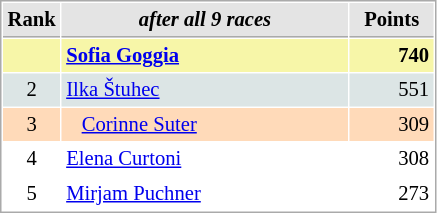<table cellspacing="1" cellpadding="3" style="border:1px solid #aaa; font-size:86%;">
<tr style="background:#e4e4e4;">
<th style="border-bottom:1px solid #aaa; width:10px;">Rank</th>
<th style="border-bottom:1px solid #aaa; width:185px; white-space:nowrap;"><em>after all 9 races</em></th>
<th style="border-bottom:1px solid #aaa; width:50px;">Points</th>
</tr>
<tr style="background:#f7f6a8;">
<td style="text-align:center;"></td>
<td> <strong><a href='#'>Sofia Goggia</a></strong></td>
<td align="right"><strong>740</strong></td>
</tr>
<tr style="background:#dce5e5;">
<td style="text-align:center;">2</td>
<td> <a href='#'>Ilka Štuhec</a></td>
<td align="right">551</td>
</tr>
<tr style="background:#ffdab9;">
<td style="text-align:center;">3</td>
<td>   <a href='#'>Corinne Suter</a></td>
<td align="right">309</td>
</tr>
<tr>
<td style="text-align:center;">4</td>
<td> <a href='#'>Elena Curtoni</a></td>
<td align="right">308</td>
</tr>
<tr>
<td style="text-align:center;">5</td>
<td> <a href='#'>Mirjam Puchner</a></td>
<td align="right">273</td>
</tr>
</table>
